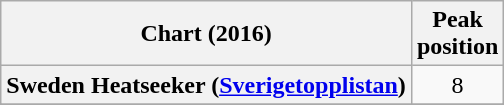<table class="wikitable sortable plainrowheaders" style="text-align:center;">
<tr>
<th scope="col">Chart (2016)</th>
<th scope="col">Peak<br>position</th>
</tr>
<tr>
<th scope="row">Sweden Heatseeker (<a href='#'>Sverigetopplistan</a>)</th>
<td>8</td>
</tr>
<tr>
</tr>
<tr>
</tr>
<tr>
</tr>
<tr>
</tr>
</table>
